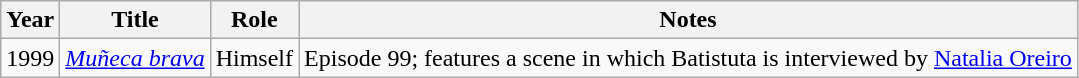<table class="wikitable sortable">
<tr>
<th>Year</th>
<th>Title</th>
<th>Role</th>
<th class="unsortable">Notes</th>
</tr>
<tr>
<td>1999</td>
<td><em><a href='#'>Muñeca brava</a></em></td>
<td>Himself</td>
<td>Episode 99; features a scene in which Batistuta is interviewed by <a href='#'>Natalia Oreiro</a></td>
</tr>
</table>
